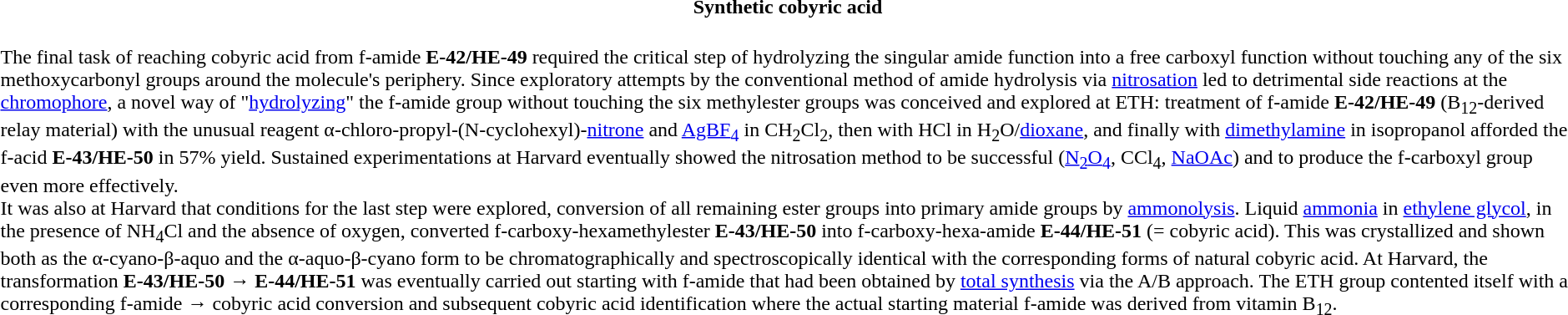<table class="toccolours collapsible collapsed" style="width:100%">
<tr>
<th>Synthetic cobyric acid</th>
</tr>
<tr>
<td><br>The final task of reaching cobyric acid from f-amide <strong>E-42/HE-49</strong> required the critical step of hydrolyzing the singular amide function into a free carboxyl function without touching any of the six methoxycarbonyl groups around the molecule's periphery. Since exploratory attempts by the conventional method of amide hydrolysis via <a href='#'>nitrosation</a> led to detrimental side reactions at the <a href='#'>chromophore</a>, a novel way of "<a href='#'>hydrolyzing</a>" the f-amide group without touching the six methylester groups was conceived and explored at ETH: treatment of f-amide <strong>E-42/HE-49</strong> (B<sub>12</sub>-derived relay material) with the unusual reagent α-chloro-propyl-(N-cyclohexyl)-<a href='#'>nitrone</a> and <a href='#'>AgBF<sub>4</sub></a> in CH<sub>2</sub>Cl<sub>2</sub>, then with HCl in H<sub>2</sub>O/<a href='#'>dioxane</a>, and finally with <a href='#'>dimethylamine</a> in isopropanol afforded the f-acid <strong>E-43/HE-50</strong> in 57% yield. Sustained experimentations at Harvard eventually showed the nitrosation method to be successful (<a href='#'>N<sub>2</sub>O<sub>4</sub></a>, CCl<sub>4</sub>, <a href='#'>NaOAc</a>) and to produce the f-carboxyl group even more effectively.<br>It was also at Harvard that conditions for the last step were explored, conversion of all remaining ester groups into primary amide groups by <a href='#'>ammonolysis</a>. Liquid <a href='#'>ammonia</a> in <a href='#'>ethylene glycol</a>, in the presence of NH<sub>4</sub>Cl and the absence of oxygen, converted f-carboxy-hexamethylester <strong>E-43/HE-50</strong> into f-carboxy-hexa-amide <strong>E-44/HE-51</strong> (= cobyric acid). This was crystallized and shown both as the α-cyano-β-aquo and the α-aquo-β-cyano form to be chromatographically and spectroscopically identical with the corresponding forms of natural cobyric acid. At Harvard, the transformation <strong>E-43/HE-50</strong> → <strong>E-44/HE-51</strong> was eventually carried out starting with f-amide that had been obtained by <a href='#'>total synthesis</a> via the A/B approach. The ETH group contented itself with a corresponding f-amide → cobyric acid conversion and subsequent cobyric acid identification where the actual starting material f-amide was derived from vitamin B<sub>12</sub>.</td>
</tr>
</table>
